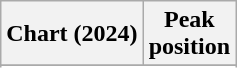<table class="wikitable sortable plainrowheaders" style="text-align:center">
<tr>
<th scope="col">Chart (2024)</th>
<th scope="col">Peak<br>position</th>
</tr>
<tr>
</tr>
<tr>
</tr>
<tr>
</tr>
<tr>
</tr>
<tr>
</tr>
<tr>
</tr>
<tr>
</tr>
</table>
